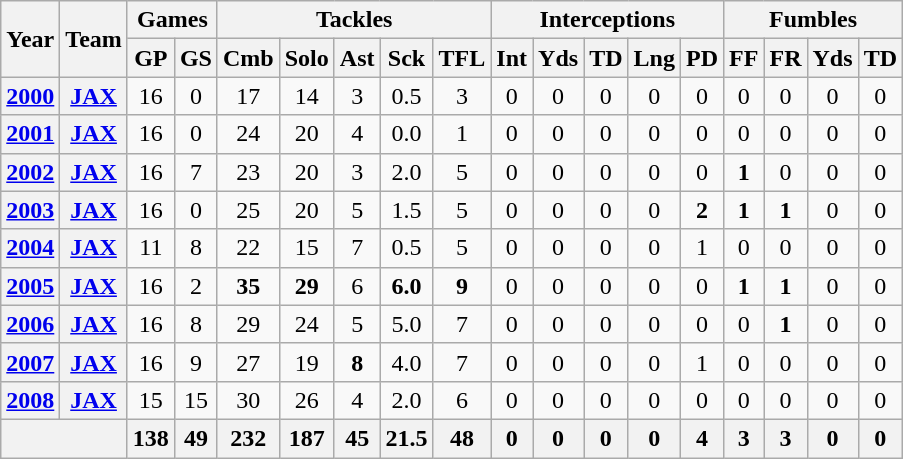<table class="wikitable" style="text-align:center">
<tr>
<th rowspan="2">Year</th>
<th rowspan="2">Team</th>
<th colspan="2">Games</th>
<th colspan="5">Tackles</th>
<th colspan="5">Interceptions</th>
<th colspan="4">Fumbles</th>
</tr>
<tr>
<th>GP</th>
<th>GS</th>
<th>Cmb</th>
<th>Solo</th>
<th>Ast</th>
<th>Sck</th>
<th>TFL</th>
<th>Int</th>
<th>Yds</th>
<th>TD</th>
<th>Lng</th>
<th>PD</th>
<th>FF</th>
<th>FR</th>
<th>Yds</th>
<th>TD</th>
</tr>
<tr>
<th><a href='#'>2000</a></th>
<th><a href='#'>JAX</a></th>
<td>16</td>
<td>0</td>
<td>17</td>
<td>14</td>
<td>3</td>
<td>0.5</td>
<td>3</td>
<td>0</td>
<td>0</td>
<td>0</td>
<td>0</td>
<td>0</td>
<td>0</td>
<td>0</td>
<td>0</td>
<td>0</td>
</tr>
<tr>
<th><a href='#'>2001</a></th>
<th><a href='#'>JAX</a></th>
<td>16</td>
<td>0</td>
<td>24</td>
<td>20</td>
<td>4</td>
<td>0.0</td>
<td>1</td>
<td>0</td>
<td>0</td>
<td>0</td>
<td>0</td>
<td>0</td>
<td>0</td>
<td>0</td>
<td>0</td>
<td>0</td>
</tr>
<tr>
<th><a href='#'>2002</a></th>
<th><a href='#'>JAX</a></th>
<td>16</td>
<td>7</td>
<td>23</td>
<td>20</td>
<td>3</td>
<td>2.0</td>
<td>5</td>
<td>0</td>
<td>0</td>
<td>0</td>
<td>0</td>
<td>0</td>
<td><strong>1</strong></td>
<td>0</td>
<td>0</td>
<td>0</td>
</tr>
<tr>
<th><a href='#'>2003</a></th>
<th><a href='#'>JAX</a></th>
<td>16</td>
<td>0</td>
<td>25</td>
<td>20</td>
<td>5</td>
<td>1.5</td>
<td>5</td>
<td>0</td>
<td>0</td>
<td>0</td>
<td>0</td>
<td><strong>2</strong></td>
<td><strong>1</strong></td>
<td><strong>1</strong></td>
<td>0</td>
<td>0</td>
</tr>
<tr>
<th><a href='#'>2004</a></th>
<th><a href='#'>JAX</a></th>
<td>11</td>
<td>8</td>
<td>22</td>
<td>15</td>
<td>7</td>
<td>0.5</td>
<td>5</td>
<td>0</td>
<td>0</td>
<td>0</td>
<td>0</td>
<td>1</td>
<td>0</td>
<td>0</td>
<td>0</td>
<td>0</td>
</tr>
<tr>
<th><a href='#'>2005</a></th>
<th><a href='#'>JAX</a></th>
<td>16</td>
<td>2</td>
<td><strong>35</strong></td>
<td><strong>29</strong></td>
<td>6</td>
<td><strong>6.0</strong></td>
<td><strong>9</strong></td>
<td>0</td>
<td>0</td>
<td>0</td>
<td>0</td>
<td>0</td>
<td><strong>1</strong></td>
<td><strong>1</strong></td>
<td>0</td>
<td>0</td>
</tr>
<tr>
<th><a href='#'>2006</a></th>
<th><a href='#'>JAX</a></th>
<td>16</td>
<td>8</td>
<td>29</td>
<td>24</td>
<td>5</td>
<td>5.0</td>
<td>7</td>
<td>0</td>
<td>0</td>
<td>0</td>
<td>0</td>
<td>0</td>
<td>0</td>
<td><strong>1</strong></td>
<td>0</td>
<td>0</td>
</tr>
<tr>
<th><a href='#'>2007</a></th>
<th><a href='#'>JAX</a></th>
<td>16</td>
<td>9</td>
<td>27</td>
<td>19</td>
<td><strong>8</strong></td>
<td>4.0</td>
<td>7</td>
<td>0</td>
<td>0</td>
<td>0</td>
<td>0</td>
<td>1</td>
<td>0</td>
<td>0</td>
<td>0</td>
<td>0</td>
</tr>
<tr>
<th><a href='#'>2008</a></th>
<th><a href='#'>JAX</a></th>
<td>15</td>
<td>15</td>
<td>30</td>
<td>26</td>
<td>4</td>
<td>2.0</td>
<td>6</td>
<td>0</td>
<td>0</td>
<td>0</td>
<td>0</td>
<td>0</td>
<td>0</td>
<td>0</td>
<td>0</td>
<td>0</td>
</tr>
<tr>
<th colspan="2"></th>
<th>138</th>
<th>49</th>
<th>232</th>
<th>187</th>
<th>45</th>
<th>21.5</th>
<th>48</th>
<th>0</th>
<th>0</th>
<th>0</th>
<th>0</th>
<th>4</th>
<th>3</th>
<th>3</th>
<th>0</th>
<th>0</th>
</tr>
</table>
